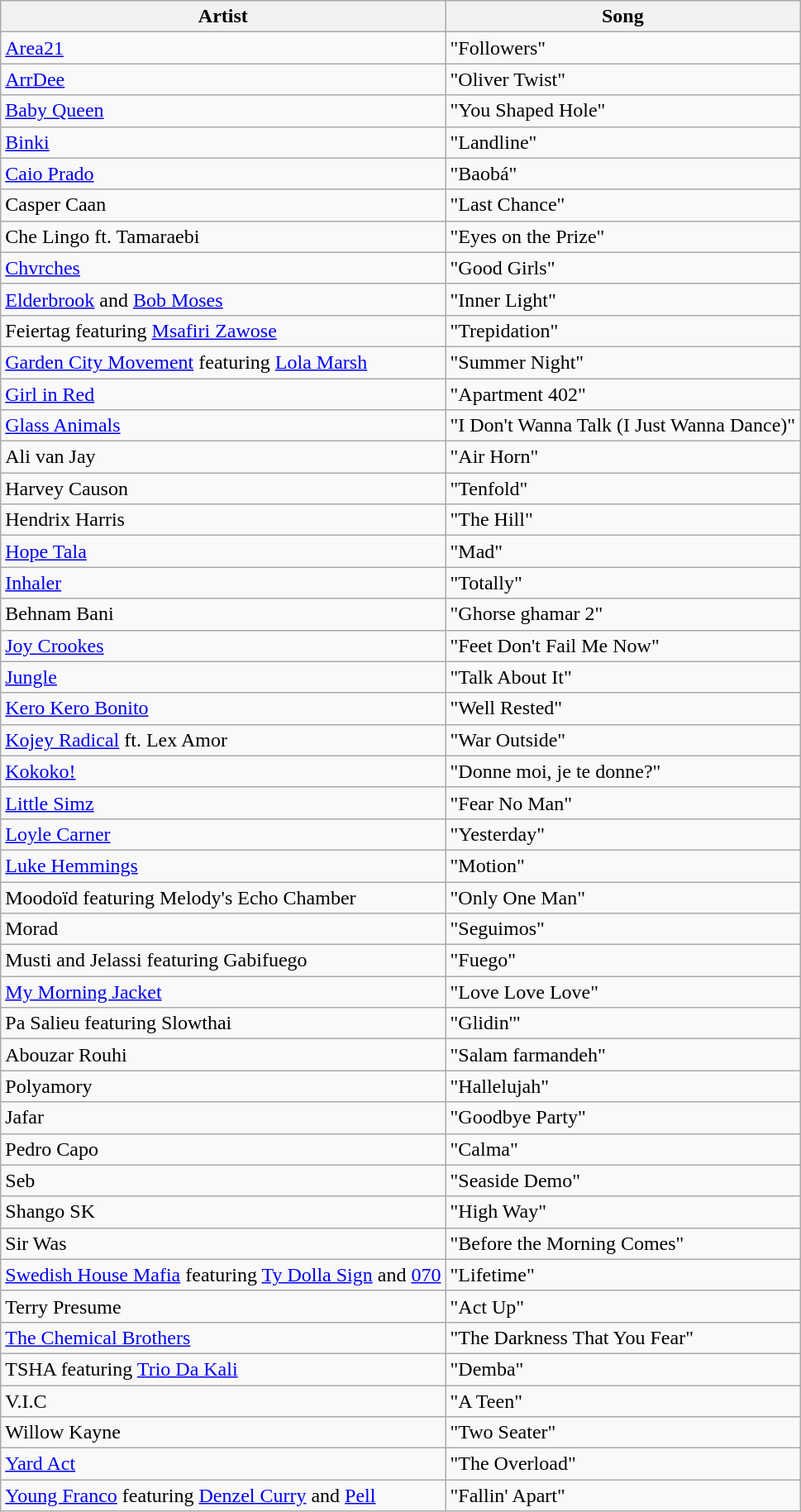<table class="wikitable sortable mw-collapsible">
<tr>
<th>Artist</th>
<th>Song</th>
</tr>
<tr>
<td><a href='#'>Area21</a></td>
<td>"Followers"</td>
</tr>
<tr>
<td><a href='#'>ArrDee</a></td>
<td>"Oliver Twist"</td>
</tr>
<tr>
<td><a href='#'>Baby Queen</a></td>
<td>"You Shaped Hole"</td>
</tr>
<tr>
<td><a href='#'>Binki</a></td>
<td>"Landline"</td>
</tr>
<tr>
<td><a href='#'>Caio Prado</a></td>
<td>"Baobá"</td>
</tr>
<tr>
<td>Casper Caan</td>
<td>"Last Chance"</td>
</tr>
<tr>
<td>Che Lingo ft. Tamaraebi</td>
<td>"Eyes on the Prize"</td>
</tr>
<tr>
<td><a href='#'>Chvrches</a></td>
<td>"Good Girls"</td>
</tr>
<tr>
<td><a href='#'>Elderbrook</a> and <a href='#'>Bob Moses</a></td>
<td>"Inner Light"</td>
</tr>
<tr>
<td>Feiertag featuring <a href='#'>Msafiri Zawose</a></td>
<td>"Trepidation"</td>
</tr>
<tr>
<td><a href='#'>Garden City Movement</a> featuring <a href='#'>Lola Marsh</a></td>
<td>"Summer Night"</td>
</tr>
<tr>
<td><a href='#'>Girl in Red</a></td>
<td>"Apartment 402"</td>
</tr>
<tr>
<td><a href='#'>Glass Animals</a></td>
<td>"I Don't Wanna Talk (I Just Wanna Dance)"</td>
</tr>
<tr>
<td>Ali van Jay</td>
<td>"Air Horn"</td>
</tr>
<tr>
<td>Harvey Causon</td>
<td>"Tenfold"</td>
</tr>
<tr>
<td>Hendrix Harris</td>
<td>"The Hill"</td>
</tr>
<tr>
<td><a href='#'>Hope Tala</a></td>
<td>"Mad"</td>
</tr>
<tr>
<td><a href='#'>Inhaler</a></td>
<td>"Totally"</td>
</tr>
<tr>
<td>Behnam Bani</td>
<td>"Ghorse ghamar 2"</td>
</tr>
<tr>
<td><a href='#'>Joy Crookes</a></td>
<td>"Feet Don't Fail Me Now"</td>
</tr>
<tr>
<td><a href='#'>Jungle</a></td>
<td>"Talk About It"</td>
</tr>
<tr>
<td><a href='#'>Kero Kero Bonito</a></td>
<td>"Well Rested"</td>
</tr>
<tr>
<td><a href='#'>Kojey Radical</a> ft. Lex Amor</td>
<td>"War Outside"</td>
</tr>
<tr>
<td><a href='#'>Kokoko!</a></td>
<td>"Donne moi, je te donne?"</td>
</tr>
<tr>
<td><a href='#'>Little Simz</a></td>
<td>"Fear No Man"</td>
</tr>
<tr>
<td><a href='#'>Loyle Carner</a></td>
<td>"Yesterday"</td>
</tr>
<tr>
<td><a href='#'>Luke Hemmings</a></td>
<td>"Motion"</td>
</tr>
<tr>
<td>Moodoïd featuring Melody's Echo Chamber</td>
<td>"Only One Man"</td>
</tr>
<tr>
<td>Morad</td>
<td>"Seguimos"</td>
</tr>
<tr>
<td>Musti and Jelassi featuring Gabifuego</td>
<td>"Fuego"</td>
</tr>
<tr>
<td><a href='#'>My Morning Jacket</a></td>
<td>"Love Love Love"</td>
</tr>
<tr>
<td>Pa Salieu featuring Slowthai</td>
<td>"Glidin'"</td>
</tr>
<tr>
<td>Abouzar Rouhi</td>
<td>"Salam farmandeh"</td>
</tr>
<tr>
<td>Polyamory</td>
<td>"Hallelujah"</td>
</tr>
<tr>
<td>Jafar</td>
<td>"Goodbye Party"</td>
</tr>
<tr>
<td>Pedro Capo</td>
<td>"Calma"</td>
</tr>
<tr>
<td>Seb</td>
<td>"Seaside Demo"</td>
</tr>
<tr>
<td>Shango SK</td>
<td>"High Way"</td>
</tr>
<tr>
<td>Sir Was</td>
<td>"Before the Morning Comes"</td>
</tr>
<tr>
<td><a href='#'>Swedish House Mafia</a> featuring <a href='#'>Ty Dolla Sign</a> and <a href='#'>070</a></td>
<td>"Lifetime"</td>
</tr>
<tr>
<td>Terry Presume</td>
<td>"Act Up"</td>
</tr>
<tr>
<td><a href='#'>The Chemical Brothers</a></td>
<td>"The Darkness That You Fear"</td>
</tr>
<tr>
<td>TSHA featuring <a href='#'>Trio Da Kali</a></td>
<td>"Demba"</td>
</tr>
<tr>
<td>V.I.C</td>
<td>"A Teen"</td>
</tr>
<tr>
<td>Willow Kayne</td>
<td>"Two Seater"</td>
</tr>
<tr>
<td><a href='#'>Yard Act</a></td>
<td>"The Overload"</td>
</tr>
<tr>
<td><a href='#'>Young Franco</a> featuring <a href='#'>Denzel Curry</a> and <a href='#'>Pell</a></td>
<td>"Fallin' Apart"</td>
</tr>
</table>
